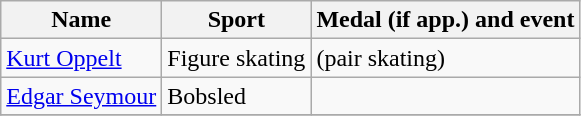<table class="wikitable">
<tr>
<th>Name</th>
<th>Sport</th>
<th>Medal (if app.) and event</th>
</tr>
<tr>
<td> <a href='#'>Kurt Oppelt</a></td>
<td>Figure skating</td>
<td> (pair skating)</td>
</tr>
<tr>
<td> <a href='#'>Edgar Seymour</a></td>
<td>Bobsled</td>
<td></td>
</tr>
<tr>
</tr>
</table>
